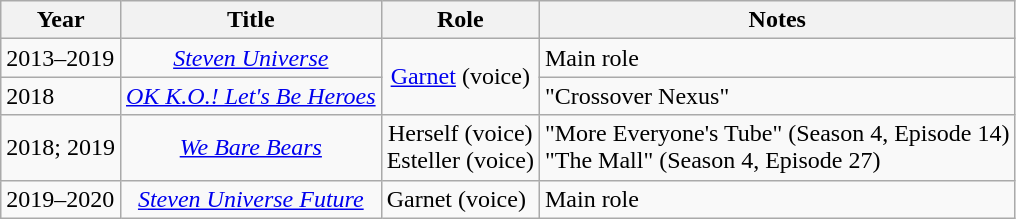<table class="wikitable sortable">
<tr>
<th>Year</th>
<th>Title</th>
<th>Role</th>
<th class="unsortable">Notes</th>
</tr>
<tr>
<td style="text-align:left;">2013–2019</td>
<td style="text-align:center;"><em><a href='#'>Steven Universe</a></em></td>
<td rowspan="2" style="text-align:center;"><a href='#'>Garnet</a> (voice)</td>
<td style="text-align:left;">Main role</td>
</tr>
<tr>
<td style="text-align:left;">2018</td>
<td style="text-align:center;"><em><a href='#'>OK K.O.! Let's Be Heroes</a></em></td>
<td>"Crossover Nexus"</td>
</tr>
<tr>
<td style="text-align:left;">2018; 2019</td>
<td style="text-align:center;"><em><a href='#'>We Bare Bears</a></em></td>
<td style="text-align:center;">Herself (voice) <br>Esteller (voice)</td>
<td>"More Everyone's Tube" (Season 4, Episode 14) <br>"The Mall" (Season 4, Episode 27)</td>
</tr>
<tr>
<td style="text-align:left;">2019–2020</td>
<td style="text-align:center;"><em><a href='#'>Steven Universe Future</a></em></td>
<td>Garnet (voice)</td>
<td style="text-align:left;">Main role</td>
</tr>
</table>
